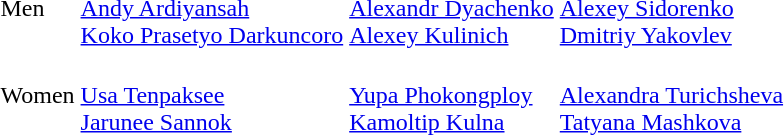<table>
<tr>
<td>Men</td>
<td><br><a href='#'>Andy Ardiyansah</a><br><a href='#'>Koko Prasetyo Darkuncoro</a></td>
<td><br><a href='#'>Alexandr Dyachenko</a><br><a href='#'>Alexey Kulinich</a></td>
<td><br><a href='#'>Alexey Sidorenko</a><br><a href='#'>Dmitriy Yakovlev</a></td>
</tr>
<tr>
<td>Women</td>
<td><br><a href='#'>Usa Tenpaksee</a><br><a href='#'>Jarunee Sannok</a></td>
<td><br><a href='#'>Yupa Phokongploy</a><br><a href='#'>Kamoltip Kulna</a></td>
<td><br><a href='#'>Alexandra Turichsheva</a><br><a href='#'>Tatyana Mashkova</a></td>
</tr>
</table>
